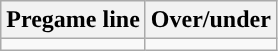<table class="wikitable">
<tr align="center">
<th>Pregame line</th>
<th>Over/under</th>
</tr>
<tr align="center">
<td></td>
<td></td>
</tr>
</table>
